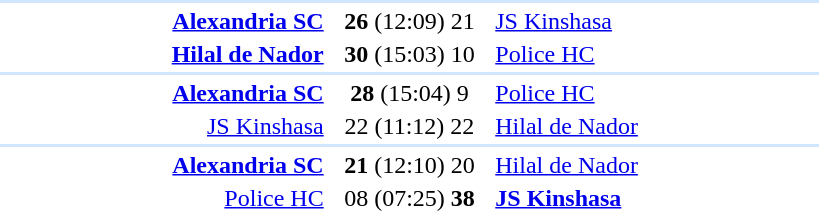<table style="text-align:center" width=550>
<tr>
<th width=30%></th>
<th width=15%></th>
<th width=30%></th>
</tr>
<tr align="left" bgcolor=#D0E7FF>
<td colspan=4></td>
</tr>
<tr>
<td align="right"><strong><a href='#'>Alexandria SC</a></strong> </td>
<td><strong>26</strong> (12:09) 21</td>
<td align=left> <a href='#'>JS Kinshasa</a></td>
</tr>
<tr>
<td align="right"><strong><a href='#'>Hilal de Nador</a></strong> </td>
<td><strong>30</strong> (15:03) 10</td>
<td align=left> <a href='#'>Police HC</a></td>
</tr>
<tr align="left" bgcolor=#D0E7FF>
<td colspan=4></td>
</tr>
<tr>
<td align="right"><strong><a href='#'>Alexandria SC</a></strong> </td>
<td><strong>28</strong> (15:04) 9</td>
<td align=left> <a href='#'>Police HC</a></td>
</tr>
<tr>
<td align="right"><a href='#'>JS Kinshasa</a> </td>
<td>22 (11:12) 22</td>
<td align=left> <a href='#'>Hilal de Nador</a></td>
</tr>
<tr align="left" bgcolor=#D0E7FF>
<td colspan=4></td>
</tr>
<tr>
<td align="right"><strong><a href='#'>Alexandria SC</a></strong> </td>
<td><strong>21</strong> (12:10) 20</td>
<td align=left> <a href='#'>Hilal de Nador</a></td>
</tr>
<tr>
<td align="right"><a href='#'>Police HC</a> </td>
<td>08 (07:25) <strong>38</strong></td>
<td align=left> <strong><a href='#'>JS Kinshasa</a></strong></td>
</tr>
</table>
